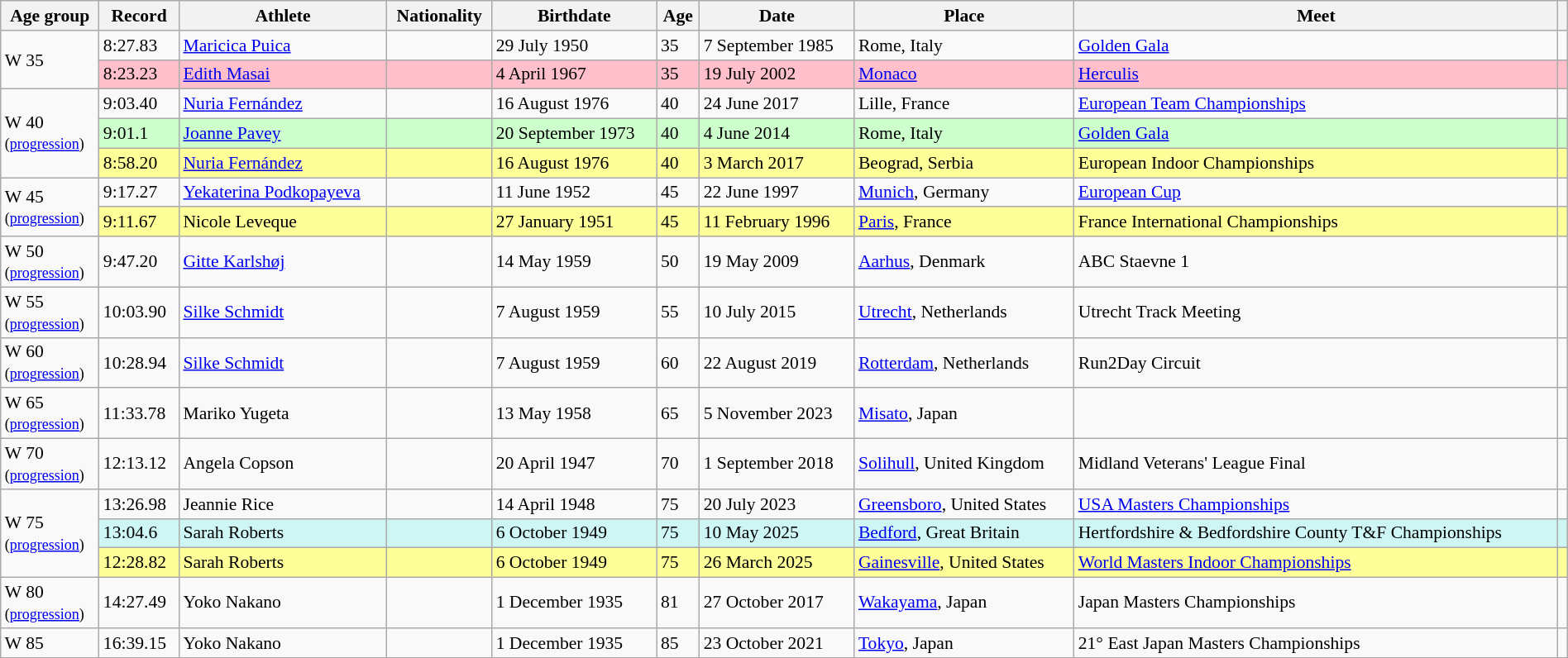<table class="wikitable" style="font-size:90%; width: 100%;">
<tr>
<th>Age group</th>
<th>Record</th>
<th>Athlete</th>
<th>Nationality</th>
<th>Birthdate</th>
<th>Age</th>
<th>Date</th>
<th>Place</th>
<th>Meet</th>
<th></th>
</tr>
<tr>
<td rowspan=2>W 35</td>
<td>8:27.83</td>
<td><a href='#'>Maricica Puica</a></td>
<td></td>
<td>29 July 1950</td>
<td>35</td>
<td>7 September 1985</td>
<td>Rome, Italy</td>
<td><a href='#'>Golden Gala</a></td>
<td></td>
</tr>
<tr style="background:pink">
<td>8:23.23</td>
<td><a href='#'>Edith Masai</a></td>
<td></td>
<td>4 April 1967</td>
<td>35</td>
<td>19 July 2002</td>
<td><a href='#'>Monaco</a></td>
<td><a href='#'>Herculis</a></td>
<td></td>
</tr>
<tr>
<td rowspan=3>W 40 <br><small>(<a href='#'>progression</a>)</small></td>
<td>9:03.40</td>
<td><a href='#'>Nuria Fernández</a></td>
<td></td>
<td>16 August 1976</td>
<td>40</td>
<td>24 June 2017</td>
<td>Lille, France</td>
<td><a href='#'>European Team Championships</a></td>
<td></td>
</tr>
<tr style="background:#cfc;">
<td>9:01.1 </td>
<td><a href='#'>Joanne Pavey</a></td>
<td></td>
<td>20 September 1973</td>
<td>40</td>
<td>4 June 2014</td>
<td>Rome, Italy</td>
<td><a href='#'>Golden Gala</a></td>
<td></td>
</tr>
<tr style="background:#ff9;">
<td>8:58.20 </td>
<td><a href='#'>Nuria Fernández</a></td>
<td></td>
<td>16 August 1976</td>
<td>40</td>
<td>3 March 2017</td>
<td>Beograd, Serbia</td>
<td>European Indoor Championships</td>
<td></td>
</tr>
<tr>
<td rowspan=2>W 45 <br><small>(<a href='#'>progression</a>)</small></td>
<td>9:17.27</td>
<td><a href='#'>Yekaterina Podkopayeva</a></td>
<td></td>
<td>11 June 1952</td>
<td>45</td>
<td>22 June 1997</td>
<td><a href='#'>Munich</a>, Germany</td>
<td><a href='#'>European Cup</a></td>
<td></td>
</tr>
<tr style="background:#ff9;">
<td>9:11.67 </td>
<td>Nicole Leveque</td>
<td></td>
<td>27 January 1951</td>
<td>45</td>
<td>11 February 1996</td>
<td><a href='#'>Paris</a>, France</td>
<td>France International Championships</td>
<td></td>
</tr>
<tr>
<td>W 50 <br><small>(<a href='#'>progression</a>)</small></td>
<td>9:47.20</td>
<td><a href='#'>Gitte Karlshøj</a></td>
<td></td>
<td>14 May 1959</td>
<td>50</td>
<td>19 May 2009</td>
<td><a href='#'>Aarhus</a>, Denmark</td>
<td>ABC Staevne 1</td>
<td></td>
</tr>
<tr>
<td>W 55 <br><small>(<a href='#'>progression</a>)</small></td>
<td>10:03.90</td>
<td><a href='#'>Silke Schmidt</a></td>
<td></td>
<td>7 August 1959</td>
<td>55</td>
<td>10 July 2015</td>
<td><a href='#'>Utrecht</a>, Netherlands</td>
<td>Utrecht Track Meeting</td>
<td></td>
</tr>
<tr>
<td>W 60 <br><small>(<a href='#'>progression</a>)</small></td>
<td>10:28.94</td>
<td><a href='#'>Silke Schmidt</a></td>
<td></td>
<td>7 August 1959</td>
<td>60</td>
<td>22 August 2019</td>
<td><a href='#'>Rotterdam</a>, Netherlands</td>
<td>Run2Day Circuit</td>
<td></td>
</tr>
<tr>
<td>W 65 <br><small>(<a href='#'>progression</a>)</small></td>
<td>11:33.78</td>
<td>Mariko Yugeta</td>
<td></td>
<td>13 May 1958</td>
<td>65</td>
<td>5 November 2023</td>
<td><a href='#'>Misato</a>, Japan</td>
<td></td>
<td></td>
</tr>
<tr>
<td>W 70 <br><small>(<a href='#'>progression</a>)</small></td>
<td>12:13.12</td>
<td>Angela Copson</td>
<td></td>
<td>20 April 1947</td>
<td>70</td>
<td>1 September 2018</td>
<td><a href='#'>Solihull</a>, United Kingdom</td>
<td>Midland Veterans' League Final</td>
<td></td>
</tr>
<tr>
<td rowspan=3>W 75 <br><small>(<a href='#'>progression</a>)</small></td>
<td>13:26.98</td>
<td>Jeannie Rice</td>
<td></td>
<td>14 April 1948</td>
<td>75</td>
<td>20 July 2023</td>
<td><a href='#'>Greensboro</a>, United States</td>
<td><a href='#'>USA Masters Championships</a></td>
<td></td>
</tr>
<tr style="background:#cef6f5;">
<td>13:04.6 </td>
<td>Sarah Roberts</td>
<td></td>
<td>6 October 1949</td>
<td>75</td>
<td>10 May 2025</td>
<td><a href='#'>Bedford</a>, Great Britain</td>
<td>Hertfordshire & Bedfordshire County T&F Championships</td>
<td></td>
</tr>
<tr style="background:#ff9;">
<td>12:28.82 </td>
<td>Sarah Roberts</td>
<td></td>
<td>6 October 1949</td>
<td>75</td>
<td>26 March 2025</td>
<td><a href='#'>Gainesville</a>, United States</td>
<td><a href='#'>World Masters Indoor Championships</a></td>
<td></td>
</tr>
<tr>
<td>W 80 <br><small>(<a href='#'>progression</a>)</small></td>
<td>14:27.49</td>
<td>Yoko Nakano</td>
<td></td>
<td>1 December 1935</td>
<td>81</td>
<td>27 October 2017</td>
<td><a href='#'>Wakayama</a>, Japan</td>
<td>Japan Masters Championships</td>
<td></td>
</tr>
<tr>
<td>W 85</td>
<td>16:39.15</td>
<td>Yoko Nakano</td>
<td></td>
<td>1 December 1935</td>
<td>85</td>
<td>23 October 2021</td>
<td><a href='#'>Tokyo</a>, Japan</td>
<td>21° East Japan Masters Championships</td>
<td></td>
</tr>
</table>
